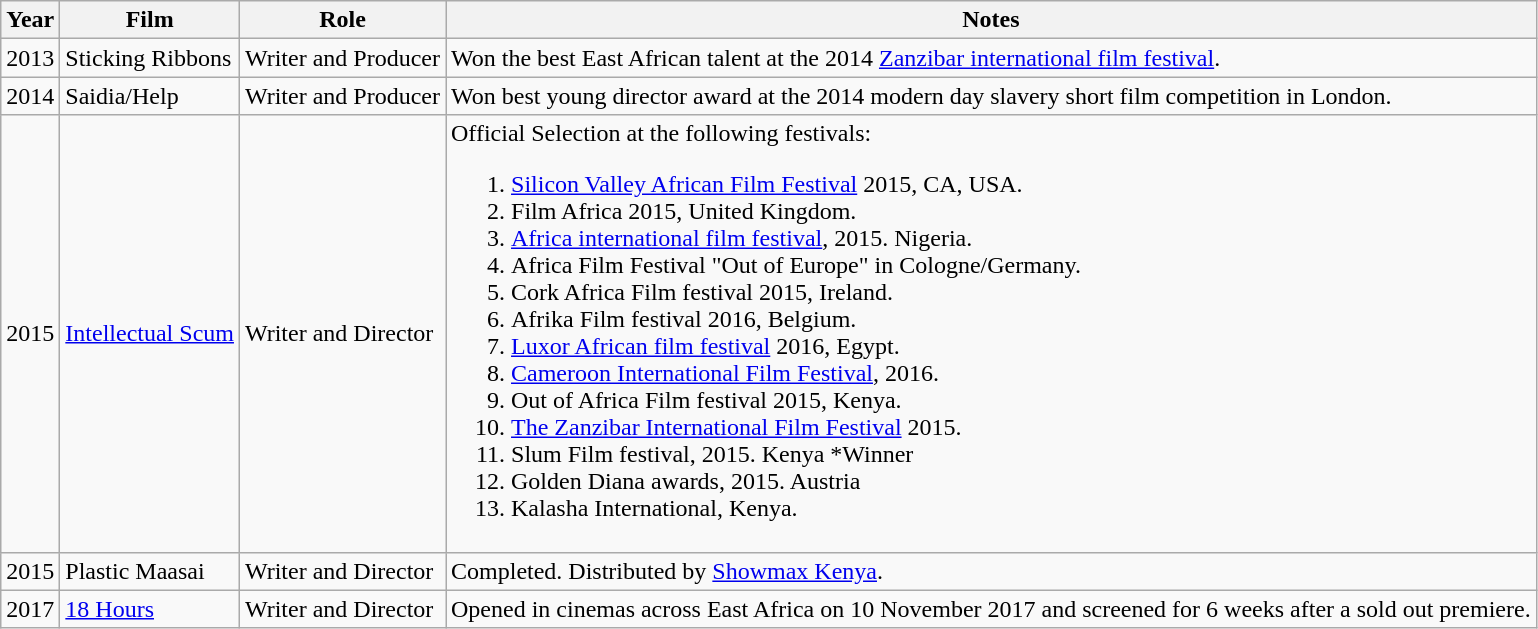<table class="wikitable sortable">
<tr>
<th>Year</th>
<th>Film</th>
<th>Role</th>
<th>Notes</th>
</tr>
<tr>
<td>2013</td>
<td>Sticking Ribbons</td>
<td>Writer and Producer</td>
<td>Won the best East African talent at the 2014 <a href='#'>Zanzibar international film festival</a>.</td>
</tr>
<tr>
<td>2014</td>
<td>Saidia/Help</td>
<td>Writer and Producer</td>
<td>Won best young director award at the 2014 modern day slavery short film competition in London.</td>
</tr>
<tr>
<td>2015</td>
<td><a href='#'>Intellectual Scum</a></td>
<td>Writer and Director</td>
<td>Official Selection at the following festivals:<br><ol><li><a href='#'>Silicon Valley African Film Festival</a> 2015, CA, USA.</li><li>Film Africa 2015, United Kingdom.</li><li><a href='#'>Africa international film festival</a>, 2015. Nigeria.</li><li>Africa Film Festival "Out of Europe" in Cologne/Germany.</li><li>Cork Africa Film festival 2015, Ireland.</li><li>Afrika Film festival 2016, Belgium.</li><li><a href='#'>Luxor African film festival</a> 2016, Egypt.</li><li><a href='#'>Cameroon International Film Festival</a>, 2016.</li><li>Out of Africa Film festival 2015, Kenya.</li><li><a href='#'>The Zanzibar International Film Festival</a> 2015.</li><li>Slum Film festival, 2015. Kenya *Winner</li><li>Golden Diana awards, 2015. Austria</li><li>Kalasha International, Kenya.</li></ol></td>
</tr>
<tr>
<td>2015</td>
<td>Plastic Maasai</td>
<td>Writer and Director</td>
<td>Completed. Distributed by <a href='#'>Showmax Kenya</a>.</td>
</tr>
<tr>
<td>2017</td>
<td><a href='#'>18 Hours</a></td>
<td>Writer and Director</td>
<td>Opened in cinemas across East Africa on 10 November 2017 and screened for 6 weeks after a sold out premiere.</td>
</tr>
</table>
